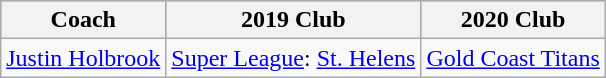<table class="wikitable sortable">
<tr style="background:#bdb76b;">
<th>Coach</th>
<th>2019 Club</th>
<th>2020 Club</th>
</tr>
<tr>
<td><a href='#'>Justin Holbrook</a></td>
<td> <a href='#'>Super League</a>: <a href='#'>St. Helens</a></td>
<td> <a href='#'>Gold Coast Titans</a></td>
</tr>
</table>
